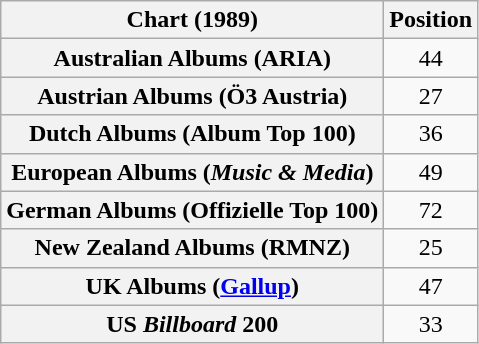<table class="wikitable sortable plainrowheaders" style="text-align:center">
<tr>
<th scope="col">Chart (1989)</th>
<th scope="col">Position</th>
</tr>
<tr>
<th scope="row">Australian Albums (ARIA)</th>
<td>44</td>
</tr>
<tr>
<th scope="row">Austrian Albums (Ö3 Austria)</th>
<td>27</td>
</tr>
<tr>
<th scope="row">Dutch Albums (Album Top 100)</th>
<td>36</td>
</tr>
<tr>
<th scope="row">European Albums (<em>Music & Media</em>)</th>
<td>49</td>
</tr>
<tr>
<th scope="row">German Albums (Offizielle Top 100)</th>
<td>72</td>
</tr>
<tr>
<th scope="row">New Zealand Albums (RMNZ)</th>
<td>25</td>
</tr>
<tr>
<th scope="row">UK Albums (<a href='#'>Gallup</a>)</th>
<td>47</td>
</tr>
<tr>
<th scope="row">US <em>Billboard</em> 200</th>
<td>33</td>
</tr>
</table>
